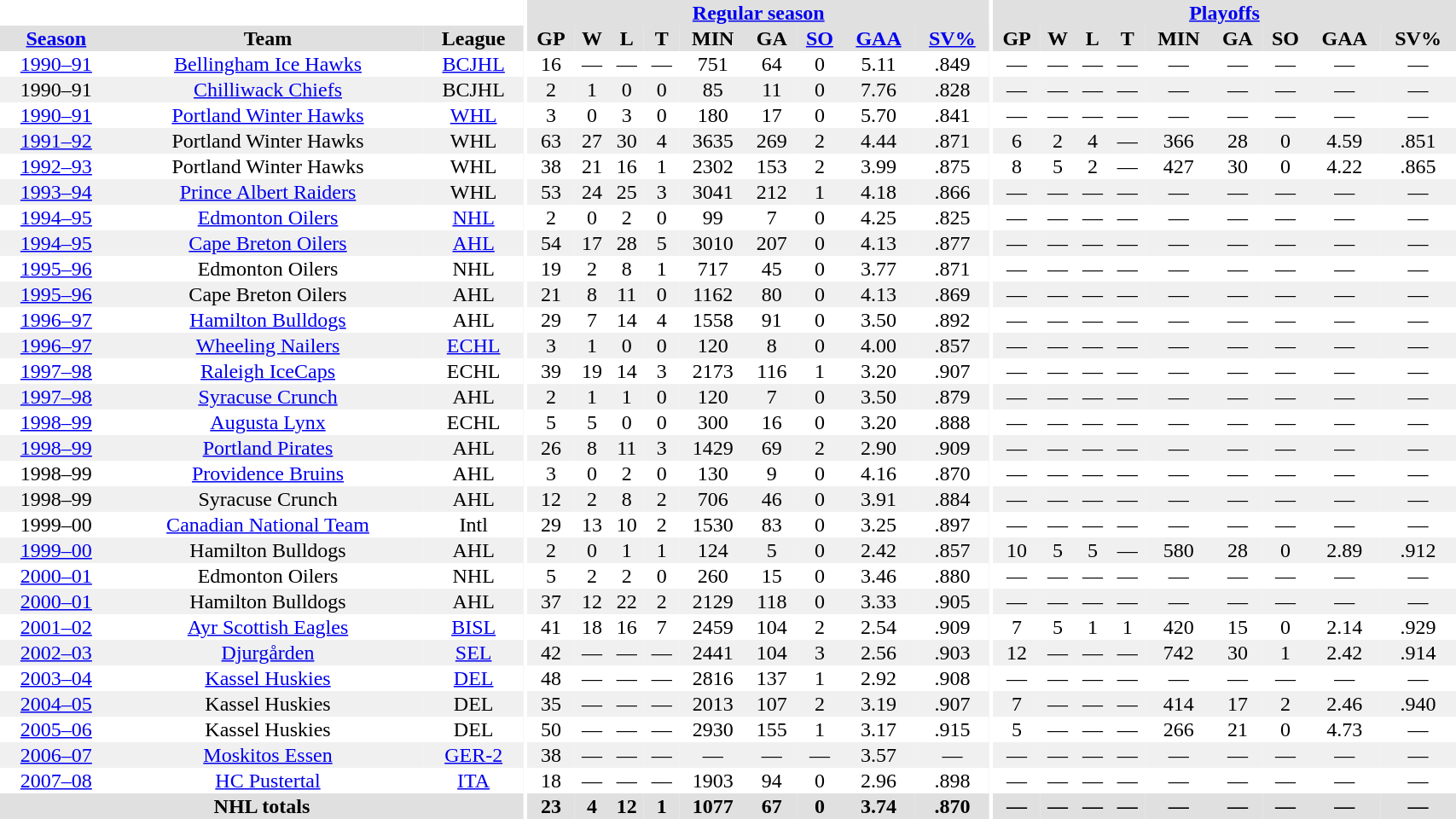<table border="0" cellpadding="1" cellspacing="0" style="width:90%; text-align:center;">
<tr bgcolor="#e0e0e0">
<th colspan="3" bgcolor="#ffffff"></th>
<th rowspan="99" bgcolor="#ffffff"></th>
<th colspan="9" bgcolor="#e0e0e0"><a href='#'>Regular season</a></th>
<th rowspan="99" bgcolor="#ffffff"></th>
<th colspan="9" bgcolor="#e0e0e0"><a href='#'>Playoffs</a></th>
</tr>
<tr bgcolor="#e0e0e0">
<th><a href='#'>Season</a></th>
<th>Team</th>
<th>League</th>
<th>GP</th>
<th>W</th>
<th>L</th>
<th>T</th>
<th>MIN</th>
<th>GA</th>
<th><a href='#'>SO</a></th>
<th><a href='#'>GAA</a></th>
<th><a href='#'>SV%</a></th>
<th>GP</th>
<th>W</th>
<th>L</th>
<th>T</th>
<th>MIN</th>
<th>GA</th>
<th>SO</th>
<th>GAA</th>
<th>SV%</th>
</tr>
<tr>
<td><a href='#'>1990–91</a></td>
<td><a href='#'>Bellingham Ice Hawks</a></td>
<td><a href='#'>BCJHL</a></td>
<td>16</td>
<td>—</td>
<td>—</td>
<td>—</td>
<td>751</td>
<td>64</td>
<td>0</td>
<td>5.11</td>
<td>.849</td>
<td>—</td>
<td>—</td>
<td>—</td>
<td>—</td>
<td>—</td>
<td>—</td>
<td>—</td>
<td>—</td>
<td>—</td>
</tr>
<tr bgcolor="#f0f0f0">
<td>1990–91</td>
<td><a href='#'>Chilliwack Chiefs</a></td>
<td>BCJHL</td>
<td>2</td>
<td>1</td>
<td>0</td>
<td>0</td>
<td>85</td>
<td>11</td>
<td>0</td>
<td>7.76</td>
<td>.828</td>
<td>—</td>
<td>—</td>
<td>—</td>
<td>—</td>
<td>—</td>
<td>—</td>
<td>—</td>
<td>—</td>
<td>—</td>
</tr>
<tr>
<td><a href='#'>1990–91</a></td>
<td><a href='#'>Portland Winter Hawks</a></td>
<td><a href='#'>WHL</a></td>
<td>3</td>
<td>0</td>
<td>3</td>
<td>0</td>
<td>180</td>
<td>17</td>
<td>0</td>
<td>5.70</td>
<td>.841</td>
<td>—</td>
<td>—</td>
<td>—</td>
<td>—</td>
<td>—</td>
<td>—</td>
<td>—</td>
<td>—</td>
<td>—</td>
</tr>
<tr bgcolor="#f0f0f0">
<td><a href='#'>1991–92</a></td>
<td>Portland Winter Hawks</td>
<td>WHL</td>
<td>63</td>
<td>27</td>
<td>30</td>
<td>4</td>
<td>3635</td>
<td>269</td>
<td>2</td>
<td>4.44</td>
<td>.871</td>
<td>6</td>
<td>2</td>
<td>4</td>
<td>—</td>
<td>366</td>
<td>28</td>
<td>0</td>
<td>4.59</td>
<td>.851</td>
</tr>
<tr>
<td><a href='#'>1992–93</a></td>
<td>Portland Winter Hawks</td>
<td>WHL</td>
<td>38</td>
<td>21</td>
<td>16</td>
<td>1</td>
<td>2302</td>
<td>153</td>
<td>2</td>
<td>3.99</td>
<td>.875</td>
<td>8</td>
<td>5</td>
<td>2</td>
<td>—</td>
<td>427</td>
<td>30</td>
<td>0</td>
<td>4.22</td>
<td>.865</td>
</tr>
<tr bgcolor="#f0f0f0">
<td><a href='#'>1993–94</a></td>
<td><a href='#'>Prince Albert Raiders</a></td>
<td>WHL</td>
<td>53</td>
<td>24</td>
<td>25</td>
<td>3</td>
<td>3041</td>
<td>212</td>
<td>1</td>
<td>4.18</td>
<td>.866</td>
<td>—</td>
<td>—</td>
<td>—</td>
<td>—</td>
<td>—</td>
<td>—</td>
<td>—</td>
<td>—</td>
<td>—</td>
</tr>
<tr>
<td><a href='#'>1994–95</a></td>
<td><a href='#'>Edmonton Oilers</a></td>
<td><a href='#'>NHL</a></td>
<td>2</td>
<td>0</td>
<td>2</td>
<td>0</td>
<td>99</td>
<td>7</td>
<td>0</td>
<td>4.25</td>
<td>.825</td>
<td>—</td>
<td>—</td>
<td>—</td>
<td>—</td>
<td>—</td>
<td>—</td>
<td>—</td>
<td>—</td>
<td>—</td>
</tr>
<tr bgcolor="#f0f0f0">
<td><a href='#'>1994–95</a></td>
<td><a href='#'>Cape Breton Oilers</a></td>
<td><a href='#'>AHL</a></td>
<td>54</td>
<td>17</td>
<td>28</td>
<td>5</td>
<td>3010</td>
<td>207</td>
<td>0</td>
<td>4.13</td>
<td>.877</td>
<td>—</td>
<td>—</td>
<td>—</td>
<td>—</td>
<td>—</td>
<td>—</td>
<td>—</td>
<td>—</td>
<td>—</td>
</tr>
<tr>
<td><a href='#'>1995–96</a></td>
<td>Edmonton Oilers</td>
<td>NHL</td>
<td>19</td>
<td>2</td>
<td>8</td>
<td>1</td>
<td>717</td>
<td>45</td>
<td>0</td>
<td>3.77</td>
<td>.871</td>
<td>—</td>
<td>—</td>
<td>—</td>
<td>—</td>
<td>—</td>
<td>—</td>
<td>—</td>
<td>—</td>
<td>—</td>
</tr>
<tr bgcolor="#f0f0f0">
<td><a href='#'>1995–96</a></td>
<td>Cape Breton Oilers</td>
<td>AHL</td>
<td>21</td>
<td>8</td>
<td>11</td>
<td>0</td>
<td>1162</td>
<td>80</td>
<td>0</td>
<td>4.13</td>
<td>.869</td>
<td>—</td>
<td>—</td>
<td>—</td>
<td>—</td>
<td>—</td>
<td>—</td>
<td>—</td>
<td>—</td>
<td>—</td>
</tr>
<tr>
<td><a href='#'>1996–97</a></td>
<td><a href='#'>Hamilton Bulldogs</a></td>
<td>AHL</td>
<td>29</td>
<td>7</td>
<td>14</td>
<td>4</td>
<td>1558</td>
<td>91</td>
<td>0</td>
<td>3.50</td>
<td>.892</td>
<td>—</td>
<td>—</td>
<td>—</td>
<td>—</td>
<td>—</td>
<td>—</td>
<td>—</td>
<td>—</td>
<td>—</td>
</tr>
<tr bgcolor="#f0f0f0">
<td><a href='#'>1996–97</a></td>
<td><a href='#'>Wheeling Nailers</a></td>
<td><a href='#'>ECHL</a></td>
<td>3</td>
<td>1</td>
<td>0</td>
<td>0</td>
<td>120</td>
<td>8</td>
<td>0</td>
<td>4.00</td>
<td>.857</td>
<td>—</td>
<td>—</td>
<td>—</td>
<td>—</td>
<td>—</td>
<td>—</td>
<td>—</td>
<td>—</td>
<td>—</td>
</tr>
<tr>
<td><a href='#'>1997–98</a></td>
<td><a href='#'>Raleigh IceCaps</a></td>
<td>ECHL</td>
<td>39</td>
<td>19</td>
<td>14</td>
<td>3</td>
<td>2173</td>
<td>116</td>
<td>1</td>
<td>3.20</td>
<td>.907</td>
<td>—</td>
<td>—</td>
<td>—</td>
<td>—</td>
<td>—</td>
<td>—</td>
<td>—</td>
<td>—</td>
<td>—</td>
</tr>
<tr bgcolor="#f0f0f0">
<td><a href='#'>1997–98</a></td>
<td><a href='#'>Syracuse Crunch</a></td>
<td>AHL</td>
<td>2</td>
<td>1</td>
<td>1</td>
<td>0</td>
<td>120</td>
<td>7</td>
<td>0</td>
<td>3.50</td>
<td>.879</td>
<td>—</td>
<td>—</td>
<td>—</td>
<td>—</td>
<td>—</td>
<td>—</td>
<td>—</td>
<td>—</td>
<td>—</td>
</tr>
<tr>
<td><a href='#'>1998–99</a></td>
<td><a href='#'>Augusta Lynx</a></td>
<td>ECHL</td>
<td>5</td>
<td>5</td>
<td>0</td>
<td>0</td>
<td>300</td>
<td>16</td>
<td>0</td>
<td>3.20</td>
<td>.888</td>
<td>—</td>
<td>—</td>
<td>—</td>
<td>—</td>
<td>—</td>
<td>—</td>
<td>—</td>
<td>—</td>
<td>—</td>
</tr>
<tr bgcolor="#f0f0f0">
<td><a href='#'>1998–99</a></td>
<td><a href='#'>Portland Pirates</a></td>
<td>AHL</td>
<td>26</td>
<td>8</td>
<td>11</td>
<td>3</td>
<td>1429</td>
<td>69</td>
<td>2</td>
<td>2.90</td>
<td>.909</td>
<td>—</td>
<td>—</td>
<td>—</td>
<td>—</td>
<td>—</td>
<td>—</td>
<td>—</td>
<td>—</td>
<td>—</td>
</tr>
<tr>
<td>1998–99</td>
<td><a href='#'>Providence Bruins</a></td>
<td>AHL</td>
<td>3</td>
<td>0</td>
<td>2</td>
<td>0</td>
<td>130</td>
<td>9</td>
<td>0</td>
<td>4.16</td>
<td>.870</td>
<td>—</td>
<td>—</td>
<td>—</td>
<td>—</td>
<td>—</td>
<td>—</td>
<td>—</td>
<td>—</td>
<td>—</td>
</tr>
<tr bgcolor="#f0f0f0">
<td>1998–99</td>
<td>Syracuse Crunch</td>
<td>AHL</td>
<td>12</td>
<td>2</td>
<td>8</td>
<td>2</td>
<td>706</td>
<td>46</td>
<td>0</td>
<td>3.91</td>
<td>.884</td>
<td>—</td>
<td>—</td>
<td>—</td>
<td>—</td>
<td>—</td>
<td>—</td>
<td>—</td>
<td>—</td>
<td>—</td>
</tr>
<tr>
<td>1999–00</td>
<td><a href='#'>Canadian National Team</a></td>
<td>Intl</td>
<td>29</td>
<td>13</td>
<td>10</td>
<td>2</td>
<td>1530</td>
<td>83</td>
<td>0</td>
<td>3.25</td>
<td>.897</td>
<td>—</td>
<td>—</td>
<td>—</td>
<td>—</td>
<td>—</td>
<td>—</td>
<td>—</td>
<td>—</td>
<td>—</td>
</tr>
<tr bgcolor="#f0f0f0">
<td><a href='#'>1999–00</a></td>
<td>Hamilton Bulldogs</td>
<td>AHL</td>
<td>2</td>
<td>0</td>
<td>1</td>
<td>1</td>
<td>124</td>
<td>5</td>
<td>0</td>
<td>2.42</td>
<td>.857</td>
<td>10</td>
<td>5</td>
<td>5</td>
<td>—</td>
<td>580</td>
<td>28</td>
<td>0</td>
<td>2.89</td>
<td>.912</td>
</tr>
<tr>
<td><a href='#'>2000–01</a></td>
<td>Edmonton Oilers</td>
<td>NHL</td>
<td>5</td>
<td>2</td>
<td>2</td>
<td>0</td>
<td>260</td>
<td>15</td>
<td>0</td>
<td>3.46</td>
<td>.880</td>
<td>—</td>
<td>—</td>
<td>—</td>
<td>—</td>
<td>—</td>
<td>—</td>
<td>—</td>
<td>—</td>
<td>—</td>
</tr>
<tr bgcolor="#f0f0f0">
<td><a href='#'>2000–01</a></td>
<td>Hamilton Bulldogs</td>
<td>AHL</td>
<td>37</td>
<td>12</td>
<td>22</td>
<td>2</td>
<td>2129</td>
<td>118</td>
<td>0</td>
<td>3.33</td>
<td>.905</td>
<td>—</td>
<td>—</td>
<td>—</td>
<td>—</td>
<td>—</td>
<td>—</td>
<td>—</td>
<td>—</td>
<td>—</td>
</tr>
<tr>
<td><a href='#'>2001–02</a></td>
<td><a href='#'>Ayr Scottish Eagles</a></td>
<td><a href='#'>BISL</a></td>
<td>41</td>
<td>18</td>
<td>16</td>
<td>7</td>
<td>2459</td>
<td>104</td>
<td>2</td>
<td>2.54</td>
<td>.909</td>
<td>7</td>
<td>5</td>
<td>1</td>
<td>1</td>
<td>420</td>
<td>15</td>
<td>0</td>
<td>2.14</td>
<td>.929</td>
</tr>
<tr bgcolor="#f0f0f0">
<td><a href='#'>2002–03</a></td>
<td><a href='#'>Djurgården</a></td>
<td><a href='#'>SEL</a></td>
<td>42</td>
<td>—</td>
<td>—</td>
<td>—</td>
<td>2441</td>
<td>104</td>
<td>3</td>
<td>2.56</td>
<td>.903</td>
<td>12</td>
<td>—</td>
<td>—</td>
<td>—</td>
<td>742</td>
<td>30</td>
<td>1</td>
<td>2.42</td>
<td>.914</td>
</tr>
<tr>
<td><a href='#'>2003–04</a></td>
<td><a href='#'>Kassel Huskies</a></td>
<td><a href='#'>DEL</a></td>
<td>48</td>
<td>—</td>
<td>—</td>
<td>—</td>
<td>2816</td>
<td>137</td>
<td>1</td>
<td>2.92</td>
<td>.908</td>
<td>—</td>
<td>—</td>
<td>—</td>
<td>—</td>
<td>—</td>
<td>—</td>
<td>—</td>
<td>—</td>
<td>—</td>
</tr>
<tr bgcolor="#f0f0f0">
<td><a href='#'>2004–05</a></td>
<td>Kassel Huskies</td>
<td>DEL</td>
<td>35</td>
<td>—</td>
<td>—</td>
<td>—</td>
<td>2013</td>
<td>107</td>
<td>2</td>
<td>3.19</td>
<td>.907</td>
<td>7</td>
<td>—</td>
<td>—</td>
<td>—</td>
<td>414</td>
<td>17</td>
<td>2</td>
<td>2.46</td>
<td>.940</td>
</tr>
<tr>
<td><a href='#'>2005–06</a></td>
<td>Kassel Huskies</td>
<td>DEL</td>
<td>50</td>
<td>—</td>
<td>—</td>
<td>—</td>
<td>2930</td>
<td>155</td>
<td>1</td>
<td>3.17</td>
<td>.915</td>
<td>5</td>
<td>—</td>
<td>—</td>
<td>—</td>
<td>266</td>
<td>21</td>
<td>0</td>
<td>4.73</td>
<td>—</td>
</tr>
<tr bgcolor="#f0f0f0">
<td><a href='#'>2006–07</a></td>
<td><a href='#'>Moskitos Essen</a></td>
<td><a href='#'>GER-2</a></td>
<td>38</td>
<td>—</td>
<td>—</td>
<td>—</td>
<td>—</td>
<td>—</td>
<td>—</td>
<td>3.57</td>
<td>—</td>
<td>—</td>
<td>—</td>
<td>—</td>
<td>—</td>
<td>—</td>
<td>—</td>
<td>—</td>
<td>—</td>
<td>—</td>
</tr>
<tr>
<td><a href='#'>2007–08</a></td>
<td><a href='#'>HC Pustertal</a></td>
<td><a href='#'>ITA</a></td>
<td>18</td>
<td>—</td>
<td>—</td>
<td>—</td>
<td>1903</td>
<td>94</td>
<td>0</td>
<td>2.96</td>
<td>.898</td>
<td>—</td>
<td>—</td>
<td>—</td>
<td>—</td>
<td>—</td>
<td>—</td>
<td>—</td>
<td>—</td>
<td>—</td>
</tr>
<tr bgcolor="#e0e0e0">
<th colspan=3>NHL totals</th>
<th>23</th>
<th>4</th>
<th>12</th>
<th>1</th>
<th>1077</th>
<th>67</th>
<th>0</th>
<th>3.74</th>
<th>.870</th>
<th>—</th>
<th>—</th>
<th>—</th>
<th>—</th>
<th>—</th>
<th>—</th>
<th>—</th>
<th>—</th>
<th>—</th>
</tr>
</table>
